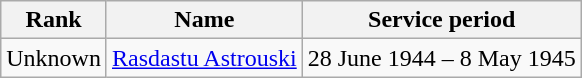<table class="wikitable">
<tr>
<th>Rank</th>
<th>Name</th>
<th>Service period</th>
</tr>
<tr>
<td>Unknown</td>
<td><a href='#'>Rasdastu Astrouski</a></td>
<td>28 June 1944 – 8 May 1945</td>
</tr>
</table>
